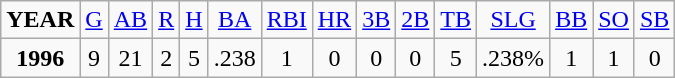<table class="sortable wikitable">
<tr align=center>
<td><strong>YEAR</strong></td>
<td><a href='#'>G</a></td>
<td><a href='#'>AB</a></td>
<td><a href='#'>R</a></td>
<td><a href='#'>H</a></td>
<td><a href='#'>BA</a></td>
<td><a href='#'>RBI</a></td>
<td><a href='#'>HR</a></td>
<td><a href='#'>3B</a></td>
<td><a href='#'>2B</a></td>
<td><a href='#'>TB</a></td>
<td><a href='#'>SLG</a></td>
<td><a href='#'>BB</a></td>
<td><a href='#'>SO</a></td>
<td><a href='#'>SB</a></td>
</tr>
<tr align=center>
<td><strong>1996</strong></td>
<td>9</td>
<td>21</td>
<td>2</td>
<td>5</td>
<td>.238</td>
<td>1</td>
<td>0</td>
<td>0</td>
<td>0</td>
<td>5</td>
<td>.238%</td>
<td>1</td>
<td>1</td>
<td>0</td>
</tr>
</table>
